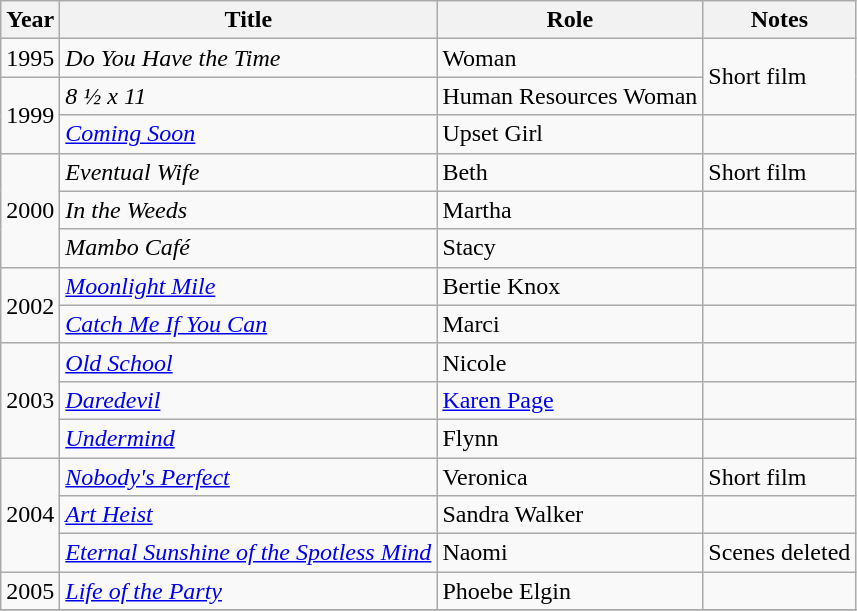<table class="wikitable sortable">
<tr>
<th>Year</th>
<th>Title</th>
<th>Role</th>
<th class="unsortable">Notes</th>
</tr>
<tr>
<td>1995</td>
<td><em>Do You Have the Time</em></td>
<td>Woman</td>
<td rowspan="2">Short film</td>
</tr>
<tr>
<td rowspan="2">1999</td>
<td><em>8 ½ x 11</em></td>
<td>Human Resources Woman</td>
</tr>
<tr>
<td><em><a href='#'>Coming Soon</a></em></td>
<td>Upset Girl</td>
<td></td>
</tr>
<tr>
<td rowspan="3">2000</td>
<td><em>Eventual Wife</em></td>
<td>Beth</td>
<td>Short film</td>
</tr>
<tr>
<td><em>In the Weeds</em></td>
<td>Martha</td>
<td></td>
</tr>
<tr>
<td><em>Mambo Café</em></td>
<td>Stacy</td>
<td></td>
</tr>
<tr>
<td rowspan="2">2002</td>
<td><em><a href='#'>Moonlight Mile</a></em></td>
<td>Bertie Knox</td>
<td></td>
</tr>
<tr>
<td><em><a href='#'>Catch Me If You Can</a></em></td>
<td>Marci</td>
<td></td>
</tr>
<tr>
<td rowspan="3">2003</td>
<td><em><a href='#'>Old School</a></em></td>
<td>Nicole</td>
<td></td>
</tr>
<tr>
<td><em><a href='#'>Daredevil</a></em></td>
<td><a href='#'>Karen Page</a></td>
<td></td>
</tr>
<tr>
<td><em><a href='#'>Undermind</a></em></td>
<td>Flynn</td>
<td></td>
</tr>
<tr>
<td rowspan="3">2004</td>
<td><em><a href='#'>Nobody's Perfect</a></em></td>
<td>Veronica</td>
<td>Short film</td>
</tr>
<tr>
<td><em><a href='#'>Art Heist</a></em></td>
<td>Sandra Walker</td>
<td></td>
</tr>
<tr>
<td><em><a href='#'>Eternal Sunshine of the Spotless Mind</a></em></td>
<td>Naomi</td>
<td>Scenes deleted</td>
</tr>
<tr>
<td>2005</td>
<td><em><a href='#'>Life of the Party</a></em></td>
<td>Phoebe Elgin</td>
<td></td>
</tr>
<tr>
</tr>
</table>
